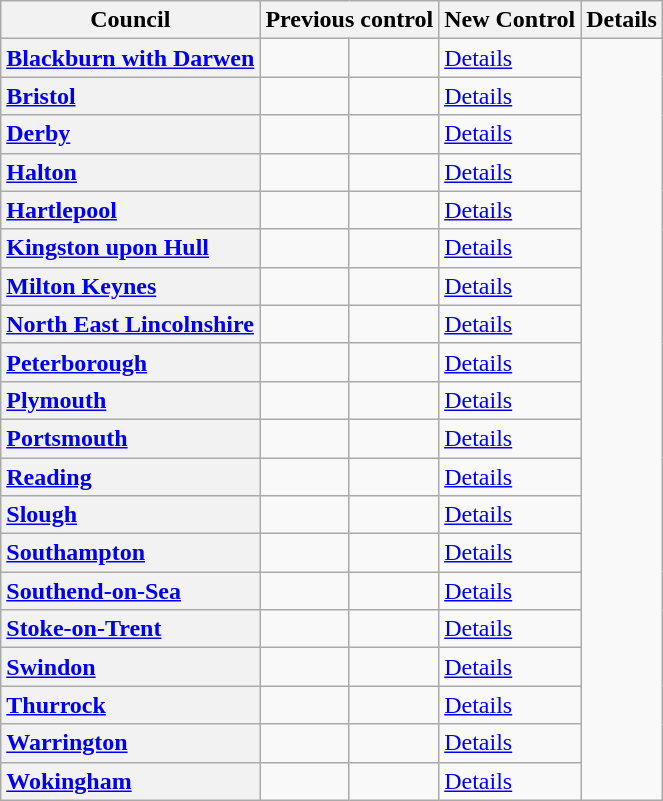<table class="wikitable">
<tr>
<th scope="col">Council</th>
<th colspan=2>Previous control</th>
<th colspan=2>New Control</th>
<th scope="col">Details</th>
</tr>
<tr>
<th scope="row" style="text-align: left;"><a href='#'>Blackburn with Darwen</a></th>
<td></td>
<td></td>
<td><a href='#'>Details</a></td>
</tr>
<tr>
<th scope="row" style="text-align: left;"><a href='#'>Bristol</a></th>
<td></td>
<td></td>
<td><a href='#'>Details</a></td>
</tr>
<tr>
<th scope="row" style="text-align: left;"><a href='#'>Derby</a></th>
<td></td>
<td></td>
<td><a href='#'>Details</a></td>
</tr>
<tr>
<th scope="row" style="text-align: left;"><a href='#'>Halton</a></th>
<td></td>
<td></td>
<td><a href='#'>Details</a></td>
</tr>
<tr>
<th scope="row" style="text-align: left;"><a href='#'>Hartlepool</a></th>
<td></td>
<td></td>
<td><a href='#'>Details</a></td>
</tr>
<tr>
<th scope="row" style="text-align: left;"><a href='#'>Kingston upon Hull</a></th>
<td></td>
<td></td>
<td><a href='#'>Details</a></td>
</tr>
<tr>
<th scope="row" style="text-align: left;"><a href='#'>Milton Keynes</a></th>
<td></td>
<td></td>
<td><a href='#'>Details</a></td>
</tr>
<tr>
<th scope="row" style="text-align: left;"><a href='#'>North East Lincolnshire</a></th>
<td></td>
<td></td>
<td><a href='#'>Details</a></td>
</tr>
<tr>
<th scope="row" style="text-align: left;"><a href='#'>Peterborough</a></th>
<td></td>
<td></td>
<td><a href='#'>Details</a></td>
</tr>
<tr>
<th scope="row" style="text-align: left;"><a href='#'>Plymouth</a></th>
<td></td>
<td></td>
<td><a href='#'>Details</a></td>
</tr>
<tr>
<th scope="row" style="text-align: left;"><a href='#'>Portsmouth</a></th>
<td></td>
<td></td>
<td><a href='#'>Details</a></td>
</tr>
<tr>
<th scope="row" style="text-align: left;"><a href='#'>Reading</a></th>
<td></td>
<td></td>
<td><a href='#'>Details</a></td>
</tr>
<tr>
<th scope="row" style="text-align: left;"><a href='#'>Slough</a></th>
<td></td>
<td></td>
<td><a href='#'>Details</a></td>
</tr>
<tr>
<th scope="row" style="text-align: left;"><a href='#'>Southampton</a></th>
<td></td>
<td></td>
<td><a href='#'>Details</a></td>
</tr>
<tr>
<th scope="row" style="text-align: left;"><a href='#'>Southend-on-Sea</a></th>
<td></td>
<td></td>
<td><a href='#'>Details</a></td>
</tr>
<tr>
<th scope="row" style="text-align: left;"><a href='#'>Stoke-on-Trent</a></th>
<td></td>
<td></td>
<td><a href='#'>Details</a></td>
</tr>
<tr>
<th scope="row" style="text-align: left;"><a href='#'>Swindon</a></th>
<td></td>
<td></td>
<td><a href='#'>Details</a></td>
</tr>
<tr>
<th scope="row" style="text-align: left;"><a href='#'>Thurrock</a></th>
<td></td>
<td></td>
<td><a href='#'>Details</a></td>
</tr>
<tr>
<th scope="row" style="text-align: left;"><a href='#'>Warrington</a></th>
<td></td>
<td></td>
<td><a href='#'>Details</a></td>
</tr>
<tr>
<th scope="row" style="text-align: left;"><a href='#'>Wokingham</a></th>
<td></td>
<td></td>
<td><a href='#'>Details</a></td>
</tr>
</table>
